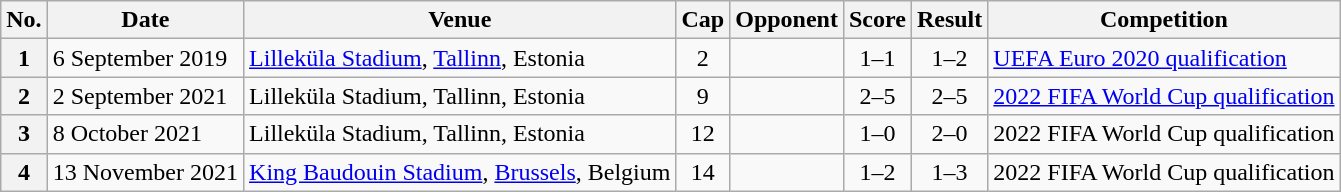<table class="wikitable sortable plainrowheaders">
<tr>
<th scope=col>No.</th>
<th scope=col data-sort-type=date>Date</th>
<th scope=col>Venue</th>
<th scope=col>Cap</th>
<th scope=col>Opponent</th>
<th scope=col>Score</th>
<th scope=col>Result</th>
<th scope=col>Competition</th>
</tr>
<tr>
<th scope=row>1</th>
<td>6 September 2019</td>
<td><a href='#'>Lilleküla Stadium</a>, <a href='#'>Tallinn</a>, Estonia</td>
<td align=center>2</td>
<td></td>
<td align=center>1–1</td>
<td align=center>1–2</td>
<td><a href='#'>UEFA Euro 2020 qualification</a></td>
</tr>
<tr>
<th scope=row>2</th>
<td>2 September 2021</td>
<td>Lilleküla Stadium, Tallinn, Estonia</td>
<td align="center">9</td>
<td></td>
<td align=center>2–5</td>
<td align=center>2–5</td>
<td><a href='#'>2022 FIFA World Cup qualification</a></td>
</tr>
<tr>
<th scope=row>3</th>
<td>8 October 2021</td>
<td>Lilleküla Stadium, Tallinn, Estonia</td>
<td align="center">12</td>
<td></td>
<td align=center>1–0</td>
<td align=center>2–0</td>
<td>2022 FIFA World Cup qualification</td>
</tr>
<tr>
<th scope=row>4</th>
<td>13 November 2021</td>
<td><a href='#'>King Baudouin Stadium</a>, <a href='#'>Brussels</a>, Belgium</td>
<td align=center>14</td>
<td></td>
<td align=center>1–2</td>
<td align=center>1–3</td>
<td>2022 FIFA World Cup qualification</td>
</tr>
</table>
